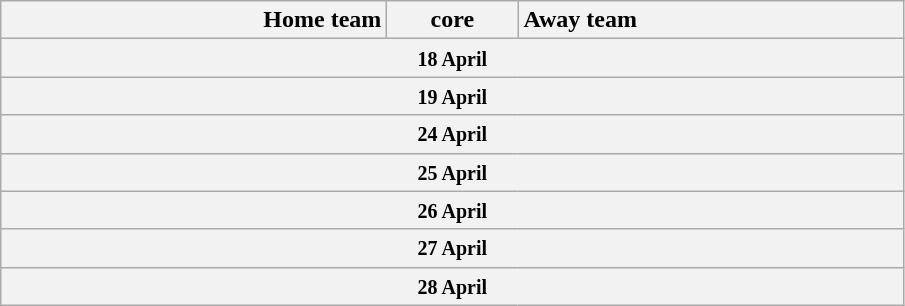<table class="wikitable" style="border-collapse: collapse;">
<tr>
<th style="text-align:right; width:250px">Home team</th>
<th style="width:80px">core</th>
<th style="text-align:left; width:250px">Away team</th>
</tr>
<tr>
<th colspan="3" align="center"><small>18 April</small><br></th>
</tr>
<tr>
<th colspan="3" align="center"><small>19 April</small><br>
</th>
</tr>
<tr>
<th colspan="3" align="center"><small>24 April</small><br></th>
</tr>
<tr>
<th colspan="3" align="center"><small>25 April</small><br>
</th>
</tr>
<tr>
<th colspan="3" align="center"><small>26 April</small><br>
















</th>
</tr>
<tr>
<th colspan="3" align="center"><small>27 April</small><br>





</th>
</tr>
<tr>
<th colspan="3" align="center"><small>28 April</small><br></th>
</tr>
</table>
